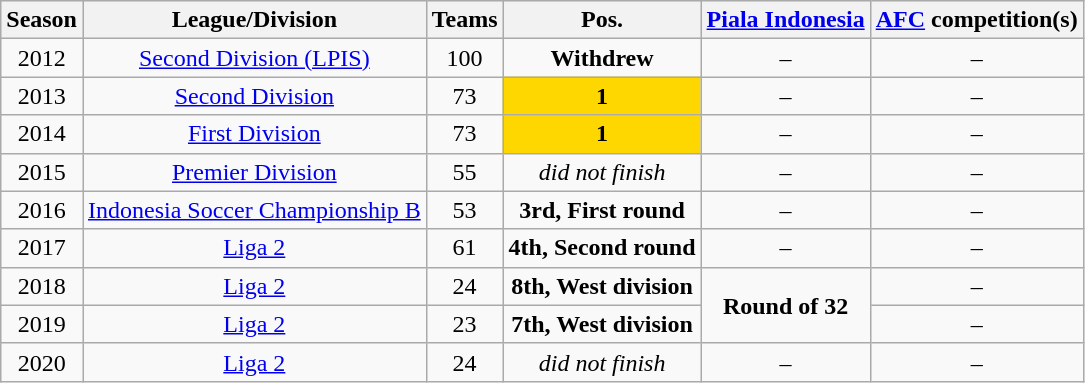<table class="wikitable" style="text-align:center">
<tr style="background:#efefef;">
<th>Season</th>
<th>League/Division</th>
<th>Teams</th>
<th>Pos.</th>
<th><a href='#'>Piala Indonesia</a></th>
<th colspan=2><a href='#'>AFC</a> competition(s)</th>
</tr>
<tr>
<td>2012</td>
<td><a href='#'>Second Division (LPIS)</a></td>
<td>100</td>
<td><strong>Withdrew</strong></td>
<td>–</td>
<td>–</td>
</tr>
<tr>
<td>2013</td>
<td><a href='#'>Second Division</a></td>
<td>73</td>
<td style="background: gold;"><strong>1</strong></td>
<td>–</td>
<td>–</td>
</tr>
<tr>
<td>2014</td>
<td><a href='#'>First Division</a></td>
<td>73</td>
<td style="background: gold;"><strong>1</strong></td>
<td>–</td>
<td>–</td>
</tr>
<tr>
<td>2015</td>
<td><a href='#'>Premier Division</a></td>
<td>55</td>
<td><em>did not finish</em></td>
<td>–</td>
<td>–</td>
</tr>
<tr>
<td>2016</td>
<td><a href='#'>Indonesia Soccer Championship B</a></td>
<td>53</td>
<td><strong>3rd, First round</strong></td>
<td>–</td>
<td>–</td>
</tr>
<tr>
<td>2017</td>
<td><a href='#'>Liga 2</a></td>
<td>61</td>
<td><strong>4th, Second round</strong></td>
<td>–</td>
<td>–</td>
</tr>
<tr>
<td>2018</td>
<td><a href='#'>Liga 2</a></td>
<td>24</td>
<td><strong>8th, West division</strong></td>
<td rowspan="2"><strong>Round of 32</strong></td>
<td>–</td>
</tr>
<tr>
<td>2019</td>
<td><a href='#'>Liga 2</a></td>
<td>23</td>
<td><strong>7th, West division</strong></td>
<td>–</td>
</tr>
<tr>
<td>2020</td>
<td><a href='#'>Liga 2</a></td>
<td>24</td>
<td><em>did not finish</em></td>
<td>–</td>
<td>–</td>
</tr>
</table>
